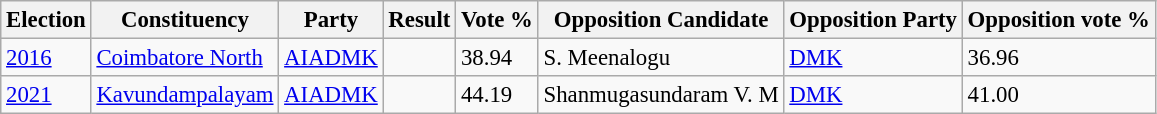<table class="sortable wikitable"style="font-size: 95%">
<tr>
<th>Election</th>
<th>Constituency</th>
<th>Party</th>
<th>Result</th>
<th>Vote %</th>
<th>Opposition Candidate</th>
<th>Opposition Party</th>
<th>Opposition vote %</th>
</tr>
<tr>
<td><a href='#'>2016</a></td>
<td><a href='#'>Coimbatore North</a></td>
<td><a href='#'>AIADMK</a></td>
<td></td>
<td>38.94</td>
<td>S. Meenalogu</td>
<td><a href='#'>DMK</a></td>
<td>36.96</td>
</tr>
<tr>
<td><a href='#'>2021</a></td>
<td><a href='#'>Kavundampalayam</a></td>
<td><a href='#'>AIADMK</a></td>
<td></td>
<td>44.19</td>
<td>Shanmugasundaram V. M</td>
<td><a href='#'>DMK</a></td>
<td>41.00</td>
</tr>
</table>
